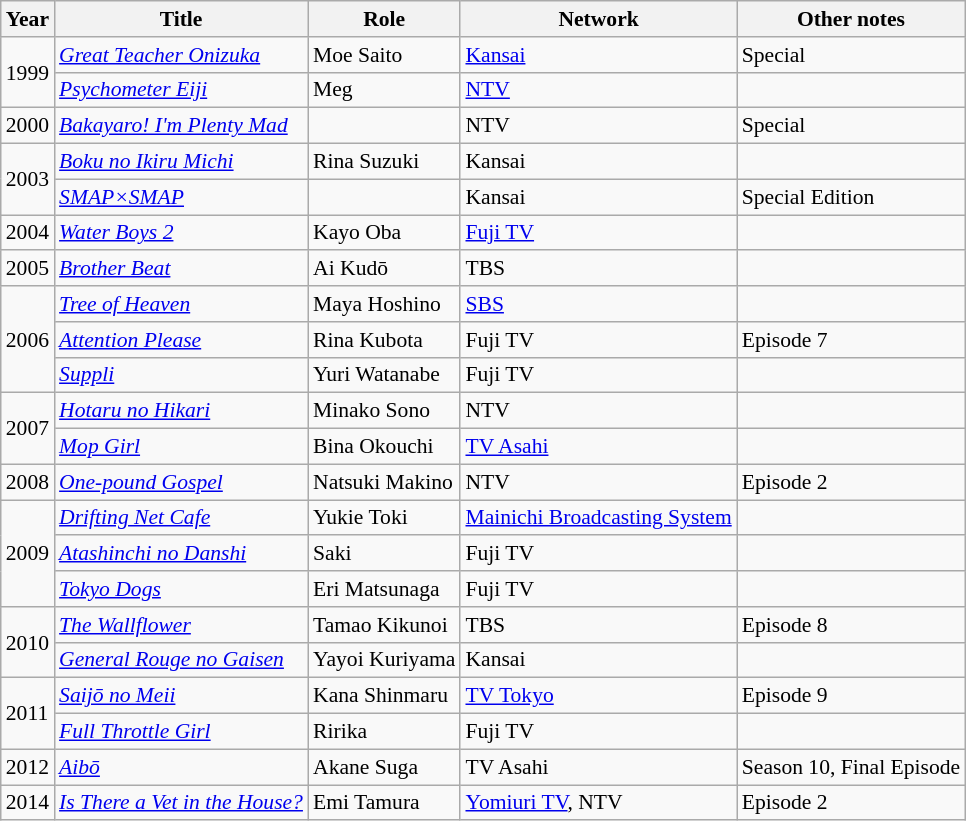<table class="wikitable" style="font-size: 90%;">
<tr>
<th>Year</th>
<th>Title</th>
<th>Role</th>
<th>Network</th>
<th>Other notes</th>
</tr>
<tr>
<td rowspan="2">1999</td>
<td><em><a href='#'>Great Teacher Onizuka</a></em></td>
<td>Moe Saito</td>
<td><a href='#'>Kansai</a></td>
<td>Special</td>
</tr>
<tr>
<td><em><a href='#'>Psychometer Eiji</a></em></td>
<td>Meg</td>
<td><a href='#'>NTV</a></td>
<td></td>
</tr>
<tr>
<td>2000</td>
<td><em><a href='#'>Bakayaro! I'm Plenty Mad</a></em></td>
<td></td>
<td>NTV</td>
<td>Special</td>
</tr>
<tr>
<td rowspan="2">2003</td>
<td><em><a href='#'>Boku no Ikiru Michi</a></em></td>
<td>Rina Suzuki</td>
<td>Kansai</td>
<td></td>
</tr>
<tr>
<td><em><a href='#'>SMAP×SMAP</a></em></td>
<td></td>
<td>Kansai</td>
<td>Special Edition</td>
</tr>
<tr>
<td>2004</td>
<td><em><a href='#'>Water Boys 2</a></em></td>
<td>Kayo Oba</td>
<td><a href='#'>Fuji TV</a></td>
<td></td>
</tr>
<tr>
<td>2005</td>
<td><em><a href='#'>Brother Beat</a></em></td>
<td>Ai Kudō</td>
<td>TBS</td>
<td></td>
</tr>
<tr>
<td rowspan="3">2006</td>
<td><em><a href='#'>Tree of Heaven</a></em></td>
<td>Maya Hoshino</td>
<td><a href='#'>SBS</a></td>
<td></td>
</tr>
<tr>
<td><em><a href='#'>Attention Please</a></em></td>
<td>Rina Kubota</td>
<td>Fuji TV</td>
<td>Episode 7</td>
</tr>
<tr>
<td><em><a href='#'>Suppli</a></em></td>
<td>Yuri Watanabe</td>
<td>Fuji TV</td>
<td></td>
</tr>
<tr>
<td rowspan="2">2007</td>
<td><em><a href='#'>Hotaru no Hikari</a></em></td>
<td>Minako Sono</td>
<td>NTV</td>
<td></td>
</tr>
<tr>
<td><em><a href='#'>Mop Girl</a></em></td>
<td>Bina Okouchi</td>
<td><a href='#'>TV Asahi</a></td>
<td></td>
</tr>
<tr>
<td>2008</td>
<td><em><a href='#'>One-pound Gospel</a></em></td>
<td>Natsuki Makino</td>
<td>NTV</td>
<td>Episode 2</td>
</tr>
<tr>
<td rowspan="3">2009</td>
<td><em><a href='#'>Drifting Net Cafe</a></em></td>
<td>Yukie Toki</td>
<td><a href='#'>Mainichi Broadcasting System</a></td>
<td></td>
</tr>
<tr>
<td><em><a href='#'>Atashinchi no Danshi</a></em></td>
<td>Saki</td>
<td>Fuji TV</td>
<td></td>
</tr>
<tr>
<td><em><a href='#'>Tokyo Dogs</a></em></td>
<td>Eri Matsunaga</td>
<td>Fuji TV</td>
<td></td>
</tr>
<tr>
<td rowspan="2">2010</td>
<td><em><a href='#'>The Wallflower</a></em></td>
<td>Tamao Kikunoi</td>
<td>TBS</td>
<td>Episode 8</td>
</tr>
<tr>
<td><em><a href='#'>General Rouge no Gaisen</a></em></td>
<td>Yayoi Kuriyama</td>
<td>Kansai</td>
<td></td>
</tr>
<tr>
<td rowspan="2">2011</td>
<td><em><a href='#'>Saijō no Meii</a></em></td>
<td>Kana Shinmaru</td>
<td><a href='#'>TV Tokyo</a></td>
<td>Episode 9</td>
</tr>
<tr>
<td><em><a href='#'>Full Throttle Girl</a></em></td>
<td>Ririka</td>
<td>Fuji TV</td>
<td></td>
</tr>
<tr>
<td>2012</td>
<td><em><a href='#'>Aibō</a></em></td>
<td>Akane Suga</td>
<td>TV Asahi</td>
<td>Season 10, Final Episode</td>
</tr>
<tr>
<td>2014</td>
<td><em><a href='#'>Is There a Vet in the House?</a></em></td>
<td>Emi Tamura</td>
<td><a href='#'>Yomiuri TV</a>, NTV</td>
<td>Episode 2</td>
</tr>
</table>
